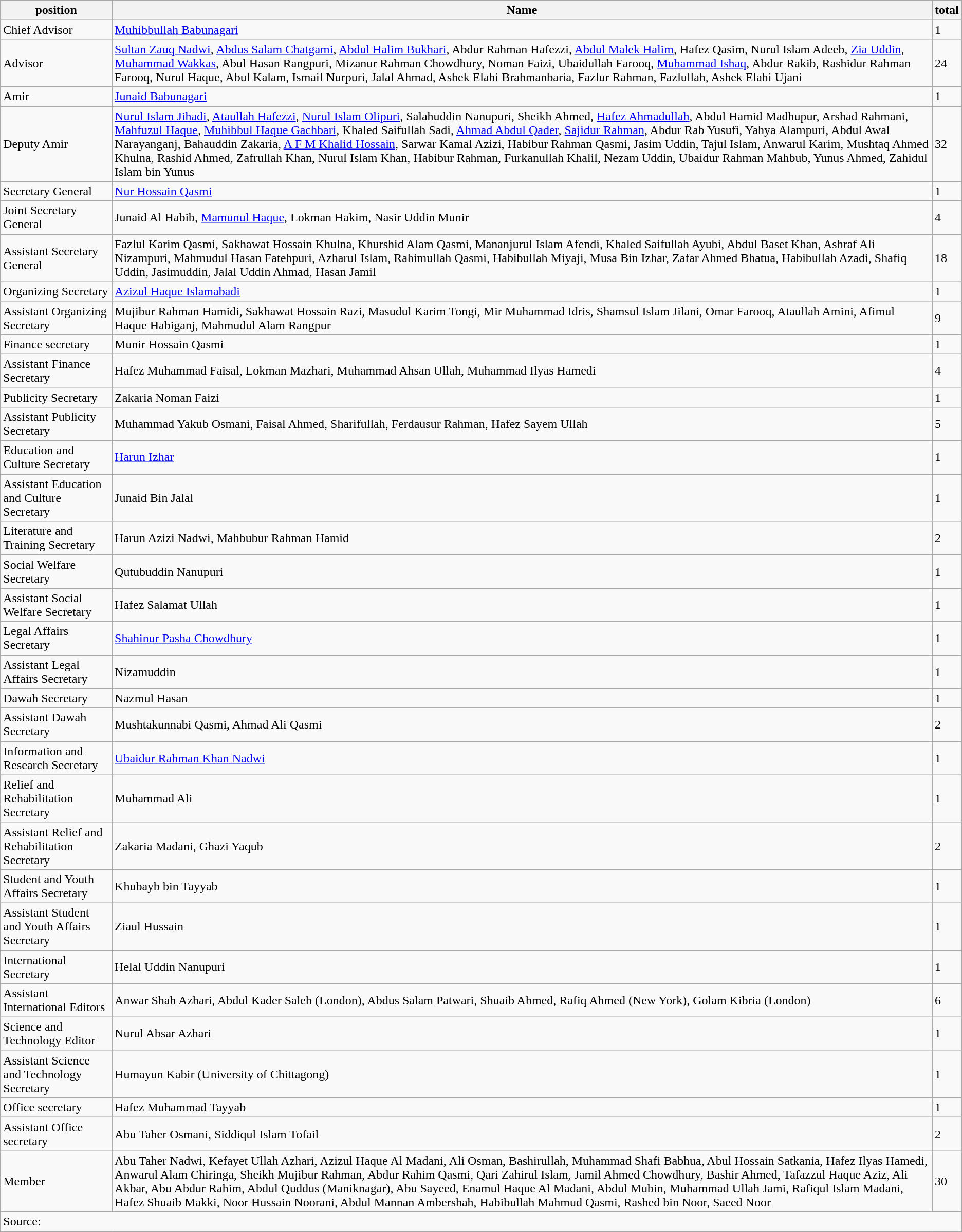<table class="wikitable">
<tr>
<th>position</th>
<th>Name</th>
<th>total</th>
</tr>
<tr>
<td>Chief Advisor</td>
<td><a href='#'>Muhibbullah Babunagari</a></td>
<td>1</td>
</tr>
<tr>
<td>Advisor</td>
<td><a href='#'>Sultan Zauq Nadwi</a>, <a href='#'>Abdus Salam Chatgami</a>, <a href='#'>Abdul Halim Bukhari</a>, Abdur Rahman Hafezzi, <a href='#'>Abdul Malek Halim</a>, Hafez Qasim, Nurul Islam Adeeb, <a href='#'>Zia Uddin</a>, <a href='#'>Muhammad Wakkas</a>, Abul Hasan Rangpuri, Mizanur Rahman Chowdhury, Noman Faizi, Ubaidullah Farooq, <a href='#'>Muhammad Ishaq</a>, Abdur Rakib, Rashidur Rahman Farooq, Nurul Haque, Abul Kalam, Ismail Nurpuri, Jalal Ahmad, Ashek Elahi Brahmanbaria, Fazlur Rahman, Fazlullah, Ashek Elahi Ujani</td>
<td>24</td>
</tr>
<tr>
<td>Amir</td>
<td><a href='#'>Junaid Babunagari</a></td>
<td>1</td>
</tr>
<tr>
<td>Deputy Amir</td>
<td><a href='#'>Nurul Islam Jihadi</a>, <a href='#'>Ataullah Hafezzi</a>, <a href='#'>Nurul Islam Olipuri</a>, Salahuddin Nanupuri, Sheikh Ahmed, <a href='#'>Hafez Ahmadullah</a>, Abdul Hamid Madhupur, Arshad Rahmani, <a href='#'>Mahfuzul Haque</a>, <a href='#'>Muhibbul Haque Gachbari</a>, Khaled Saifullah Sadi, <a href='#'>Ahmad Abdul Qader</a>, <a href='#'>Sajidur Rahman</a>, Abdur Rab Yusufi, Yahya Alampuri, Abdul Awal Narayanganj, Bahauddin Zakaria, <a href='#'>A F M Khalid Hossain</a>, Sarwar Kamal Azizi, Habibur Rahman Qasmi, Jasim Uddin, Tajul Islam, Anwarul Karim, Mushtaq Ahmed Khulna, Rashid Ahmed, Zafrullah Khan, Nurul Islam Khan, Habibur Rahman, Furkanullah Khalil, Nezam Uddin, Ubaidur Rahman Mahbub, Yunus Ahmed, Zahidul  Islam bin Yunus</td>
<td>32</td>
</tr>
<tr>
<td>Secretary General</td>
<td><a href='#'>Nur Hossain Qasmi</a></td>
<td>1</td>
</tr>
<tr>
<td>Joint Secretary General</td>
<td>Junaid Al Habib, <a href='#'>Mamunul Haque</a>, Lokman Hakim, Nasir Uddin Munir</td>
<td>4</td>
</tr>
<tr>
<td>Assistant Secretary General</td>
<td>Fazlul Karim Qasmi, Sakhawat Hossain Khulna, Khurshid Alam Qasmi, Mananjurul Islam Afendi, Khaled Saifullah Ayubi, Abdul Baset Khan, Ashraf Ali Nizampuri, Mahmudul Hasan Fatehpuri, Azharul Islam, Rahimullah Qasmi, Habibullah Miyaji, Musa Bin Izhar, Zafar Ahmed Bhatua, Habibullah Azadi, Shafiq Uddin, Jasimuddin, Jalal Uddin Ahmad, Hasan Jamil</td>
<td>18</td>
</tr>
<tr>
<td>Organizing Secretary</td>
<td><a href='#'>Azizul Haque Islamabadi</a></td>
<td>1</td>
</tr>
<tr>
<td>Assistant Organizing Secretary</td>
<td>Mujibur Rahman Hamidi, Sakhawat Hossain Razi, Masudul Karim Tongi, Mir Muhammad Idris, Shamsul Islam Jilani, Omar Farooq, Ataullah Amini, Afimul Haque Habiganj, Mahmudul Alam Rangpur</td>
<td>9</td>
</tr>
<tr>
<td>Finance secretary</td>
<td>Munir Hossain Qasmi</td>
<td>1</td>
</tr>
<tr>
<td>Assistant Finance Secretary</td>
<td>Hafez Muhammad Faisal, Lokman Mazhari, Muhammad Ahsan Ullah, Muhammad Ilyas Hamedi</td>
<td>4</td>
</tr>
<tr>
<td>Publicity Secretary</td>
<td>Zakaria Noman Faizi</td>
<td>1</td>
</tr>
<tr>
<td>Assistant Publicity Secretary</td>
<td>Muhammad Yakub Osmani, Faisal Ahmed, Sharifullah, Ferdausur Rahman, Hafez Sayem Ullah</td>
<td>5</td>
</tr>
<tr>
<td>Education and Culture Secretary</td>
<td><a href='#'>Harun Izhar</a></td>
<td>1</td>
</tr>
<tr>
<td>Assistant Education and Culture Secretary</td>
<td>Junaid Bin Jalal</td>
<td>1</td>
</tr>
<tr>
<td>Literature and Training Secretary</td>
<td>Harun Azizi Nadwi, Mahbubur Rahman Hamid</td>
<td>2</td>
</tr>
<tr>
<td>Social Welfare Secretary</td>
<td>Qutubuddin Nanupuri</td>
<td>1</td>
</tr>
<tr>
<td>Assistant Social Welfare Secretary</td>
<td>Hafez Salamat Ullah</td>
<td>1</td>
</tr>
<tr>
<td>Legal Affairs Secretary</td>
<td><a href='#'>Shahinur Pasha Chowdhury</a></td>
<td>1</td>
</tr>
<tr>
<td>Assistant Legal Affairs Secretary</td>
<td>Nizamuddin</td>
<td>1</td>
</tr>
<tr>
<td>Dawah Secretary</td>
<td>Nazmul Hasan</td>
<td>1</td>
</tr>
<tr>
<td>Assistant Dawah Secretary</td>
<td>Mushtakunnabi Qasmi, Ahmad Ali Qasmi</td>
<td>2</td>
</tr>
<tr>
<td>Information and Research Secretary</td>
<td><a href='#'>Ubaidur Rahman Khan Nadwi</a></td>
<td>1</td>
</tr>
<tr>
<td>Relief and Rehabilitation Secretary</td>
<td>Muhammad Ali</td>
<td>1</td>
</tr>
<tr>
<td>Assistant Relief and Rehabilitation Secretary</td>
<td>Zakaria Madani, Ghazi Yaqub</td>
<td>2</td>
</tr>
<tr>
<td>Student and Youth Affairs Secretary</td>
<td>Khubayb bin Tayyab</td>
<td>1</td>
</tr>
<tr>
<td>Assistant Student and Youth Affairs Secretary</td>
<td>Ziaul Hussain</td>
<td>1</td>
</tr>
<tr>
<td>International Secretary</td>
<td>Helal Uddin  Nanupuri</td>
<td>1</td>
</tr>
<tr>
<td>Assistant International Editors</td>
<td>Anwar Shah Azhari, Abdul Kader Saleh (London), Abdus Salam Patwari, Shuaib Ahmed, Rafiq Ahmed (New York), Golam Kibria (London)</td>
<td>6</td>
</tr>
<tr>
<td>Science and Technology Editor</td>
<td>Nurul Absar Azhari</td>
<td>1</td>
</tr>
<tr>
<td>Assistant Science and Technology Secretary</td>
<td>Humayun Kabir (University of Chittagong)</td>
<td>1</td>
</tr>
<tr>
<td>Office secretary</td>
<td>Hafez Muhammad Tayyab</td>
<td>1</td>
</tr>
<tr>
<td>Assistant Office secretary</td>
<td>Abu Taher Osmani, Siddiqul Islam Tofail</td>
<td>2</td>
</tr>
<tr>
<td>Member</td>
<td>Abu Taher Nadwi, Kefayet Ullah Azhari, Azizul Haque Al Madani, Ali Osman, Bashirullah, Muhammad Shafi Babhua, Abul Hossain Satkania, Hafez Ilyas Hamedi, Anwarul Alam Chiringa, Sheikh Mujibur Rahman, Abdur Rahim Qasmi, Qari Zahirul Islam, Jamil Ahmed Chowdhury, Bashir Ahmed, Tafazzul Haque Aziz, Ali Akbar, Abu Abdur Rahim, Abdul Quddus (Maniknagar), Abu Sayeed, Enamul Haque Al Madani, Abdul Mubin, Muhammad Ullah  Jami, Rafiqul Islam Madani, Hafez Shuaib Makki, Noor Hussain Noorani, Abdul Mannan Ambershah, Habibullah Mahmud Qasmi, Rashed bin Noor, Saeed Noor</td>
<td>30</td>
</tr>
<tr>
<td colspan="3">Source: </td>
</tr>
</table>
